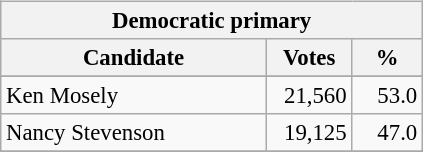<table class="wikitable" align="left" style="margin: 1em 1em 1em 0; font-size: 95%;">
<tr>
<th colspan="3">Democratic primary</th>
</tr>
<tr>
<th colspan="1" style="width: 170px">Candidate</th>
<th style="width: 50px">Votes</th>
<th style="width: 40px">%</th>
</tr>
<tr>
</tr>
<tr>
<td>Ken Mosely</td>
<td align="right">21,560</td>
<td align="right">53.0</td>
</tr>
<tr>
<td>Nancy Stevenson</td>
<td align="right">19,125</td>
<td align="right">47.0</td>
</tr>
<tr>
</tr>
</table>
